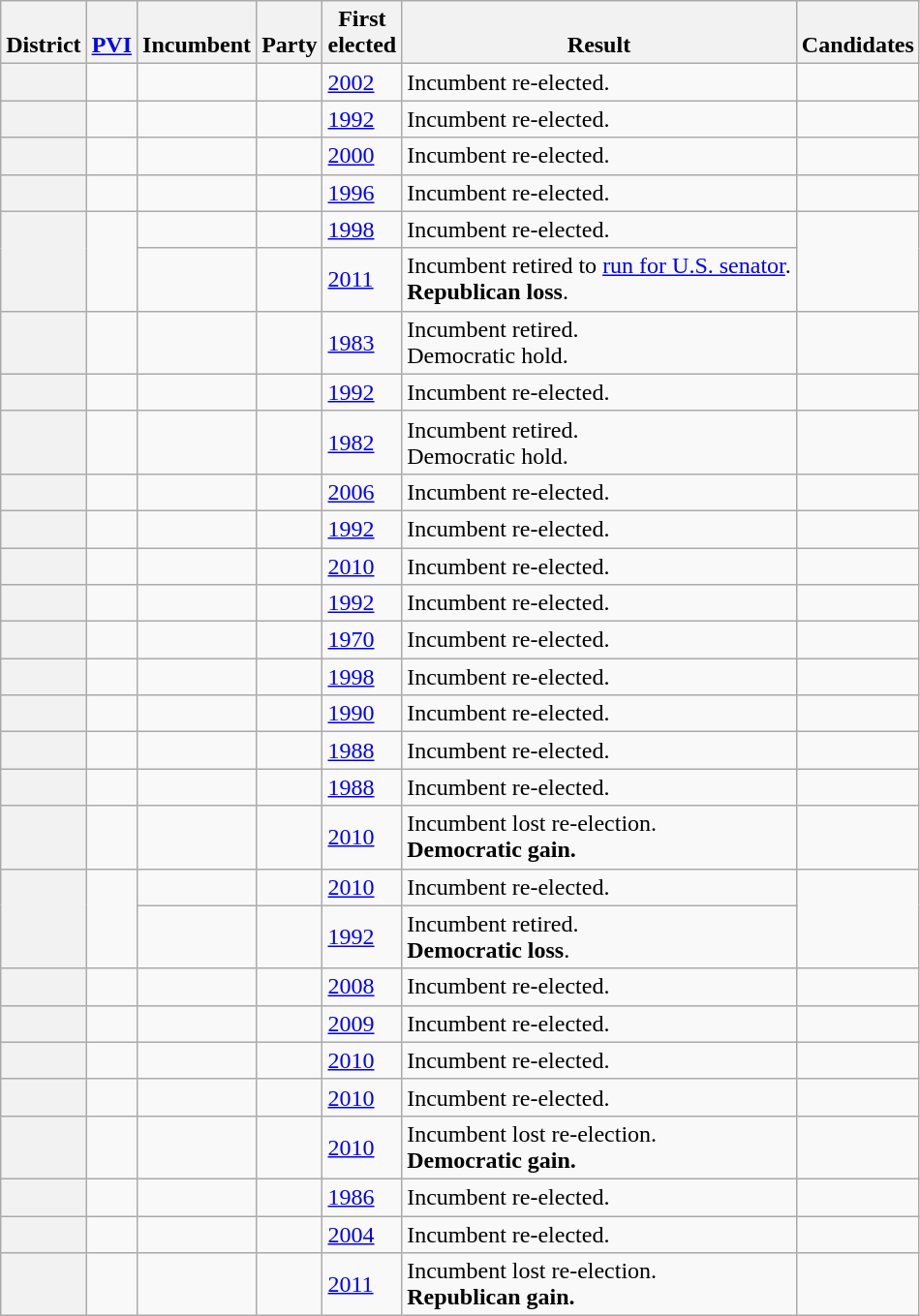<table class="wikitable sortable">
<tr valign=bottom>
<th>District</th>
<th><a href='#'>PVI</a></th>
<th>Incumbent</th>
<th>Party</th>
<th>First<br>elected</th>
<th>Result</th>
<th>Candidates</th>
</tr>
<tr>
<th></th>
<td></td>
<td></td>
<td></td>
<td><a href='#'>2002</a></td>
<td>Incumbent re-elected.</td>
<td nowrap></td>
</tr>
<tr>
<th></th>
<td></td>
<td><br></td>
<td></td>
<td><a href='#'>1992</a></td>
<td>Incumbent re-elected.</td>
<td nowrap></td>
</tr>
<tr>
<th></th>
<td></td>
<td><br></td>
<td></td>
<td><a href='#'>2000</a></td>
<td>Incumbent re-elected.</td>
<td nowrap></td>
</tr>
<tr>
<th></th>
<td></td>
<td></td>
<td></td>
<td><a href='#'>1996</a></td>
<td>Incumbent re-elected.</td>
<td nowrap></td>
</tr>
<tr>
<th rowspan=2></th>
<td rowspan=2 ></td>
<td><br></td>
<td></td>
<td><a href='#'>1998 </a></td>
<td>Incumbent re-elected.</td>
<td rowspan=2></td>
</tr>
<tr>
<td><br></td>
<td></td>
<td><a href='#'>2011 </a></td>
<td>Incumbent retired to <a href='#'>run for U.S. senator</a>.<br><strong>Republican loss</strong>.</td>
</tr>
<tr>
<th></th>
<td></td>
<td><br></td>
<td></td>
<td><a href='#'>1983 </a></td>
<td>Incumbent retired.<br>Democratic hold.</td>
<td nowrap></td>
</tr>
<tr>
<th></th>
<td></td>
<td><br></td>
<td></td>
<td><a href='#'>1992</a></td>
<td>Incumbent re-elected.</td>
<td nowrap></td>
</tr>
<tr>
<th></th>
<td></td>
<td><br></td>
<td></td>
<td><a href='#'>1982</a></td>
<td>Incumbent retired.<br>Democratic hold.</td>
<td nowrap></td>
</tr>
<tr>
<th></th>
<td></td>
<td><br></td>
<td></td>
<td><a href='#'>2006</a></td>
<td>Incumbent re-elected.</td>
<td nowrap></td>
</tr>
<tr>
<th></th>
<td></td>
<td><br></td>
<td></td>
<td><a href='#'>1992</a></td>
<td>Incumbent re-elected.</td>
<td nowrap></td>
</tr>
<tr>
<th></th>
<td></td>
<td><br></td>
<td></td>
<td><a href='#'>2010</a></td>
<td>Incumbent re-elected.</td>
<td nowrap></td>
</tr>
<tr>
<th></th>
<td></td>
<td><br></td>
<td></td>
<td><a href='#'>1992</a></td>
<td>Incumbent re-elected.</td>
<td nowrap></td>
</tr>
<tr>
<th></th>
<td></td>
<td><br></td>
<td></td>
<td><a href='#'>1970</a></td>
<td>Incumbent re-elected.</td>
<td nowrap></td>
</tr>
<tr>
<th></th>
<td></td>
<td><br></td>
<td></td>
<td><a href='#'>1998</a></td>
<td>Incumbent re-elected.</td>
<td nowrap></td>
</tr>
<tr>
<th></th>
<td></td>
<td><br></td>
<td></td>
<td><a href='#'>1990</a></td>
<td>Incumbent re-elected.</td>
<td nowrap></td>
</tr>
<tr>
<th></th>
<td></td>
<td><br></td>
<td></td>
<td><a href='#'>1988</a></td>
<td>Incumbent re-elected.</td>
<td nowrap></td>
</tr>
<tr>
<th></th>
<td></td>
<td><br></td>
<td></td>
<td><a href='#'>1988</a></td>
<td>Incumbent re-elected.</td>
<td nowrap></td>
</tr>
<tr>
<th></th>
<td></td>
<td><br></td>
<td></td>
<td><a href='#'>2010</a></td>
<td>Incumbent lost re-election.<br><strong>Democratic gain.</strong></td>
<td nowrap></td>
</tr>
<tr>
<th rowspan=2></th>
<td rowspan=2></td>
<td><br></td>
<td></td>
<td><a href='#'>2010</a></td>
<td>Incumbent re-elected.</td>
<td rowspan=2 nowrap></td>
</tr>
<tr>
<td><br></td>
<td></td>
<td><a href='#'>1992</a></td>
<td>Incumbent retired. <br><strong>Democratic loss</strong>.</td>
</tr>
<tr>
<th></th>
<td></td>
<td><br></td>
<td></td>
<td><a href='#'>2008</a></td>
<td>Incumbent re-elected.</td>
<td nowrap></td>
</tr>
<tr>
<th></th>
<td></td>
<td><br></td>
<td></td>
<td><a href='#'>2009 </a></td>
<td>Incumbent re-elected.</td>
<td nowrap></td>
</tr>
<tr>
<th></th>
<td></td>
<td><br></td>
<td></td>
<td><a href='#'>2010</a></td>
<td>Incumbent re-elected.</td>
<td nowrap></td>
</tr>
<tr>
<th></th>
<td></td>
<td><br></td>
<td></td>
<td><a href='#'>2010 </a></td>
<td>Incumbent re-elected.</td>
<td nowrap></td>
</tr>
<tr>
<th></th>
<td></td>
<td><br></td>
<td></td>
<td><a href='#'>2010</a></td>
<td>Incumbent lost re-election.<br><strong>Democratic gain.</strong></td>
<td nowrap></td>
</tr>
<tr>
<th></th>
<td></td>
<td><br></td>
<td></td>
<td><a href='#'>1986</a></td>
<td>Incumbent re-elected.</td>
<td nowrap></td>
</tr>
<tr>
<th></th>
<td></td>
<td><br></td>
<td></td>
<td><a href='#'>2004</a></td>
<td>Incumbent re-elected.</td>
<td nowrap></td>
</tr>
<tr>
<th></th>
<td></td>
<td><br></td>
<td></td>
<td><a href='#'>2011 </a></td>
<td>Incumbent lost re-election.<br><strong>Republican gain.</strong></td>
<td nowrap></td>
</tr>
</table>
